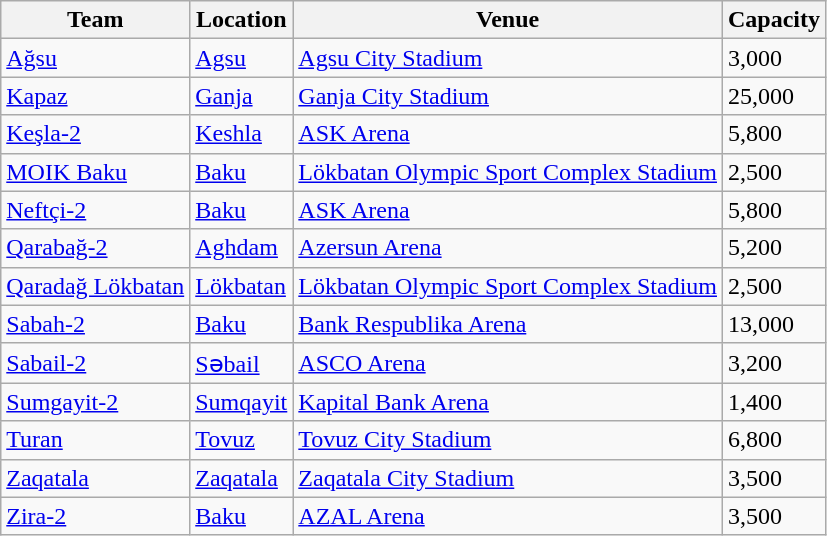<table class="wikitable sortable">
<tr>
<th>Team</th>
<th>Location</th>
<th>Venue</th>
<th>Capacity</th>
</tr>
<tr>
<td><a href='#'>Ağsu</a></td>
<td><a href='#'>Agsu</a></td>
<td><a href='#'>Agsu City Stadium</a></td>
<td>3,000</td>
</tr>
<tr>
<td><a href='#'>Kapaz</a></td>
<td><a href='#'>Ganja</a></td>
<td><a href='#'>Ganja City Stadium</a></td>
<td>25,000</td>
</tr>
<tr>
<td><a href='#'>Keşla-2</a></td>
<td><a href='#'>Keshla</a></td>
<td><a href='#'>ASK Arena</a></td>
<td>5,800</td>
</tr>
<tr>
<td><a href='#'>MOIK Baku</a></td>
<td><a href='#'>Baku</a></td>
<td><a href='#'>Lökbatan Olympic Sport Complex Stadium</a></td>
<td>2,500</td>
</tr>
<tr>
<td><a href='#'>Neftçi-2</a></td>
<td><a href='#'>Baku</a></td>
<td><a href='#'>ASK Arena</a></td>
<td>5,800</td>
</tr>
<tr>
<td><a href='#'>Qarabağ-2</a></td>
<td><a href='#'>Aghdam</a></td>
<td><a href='#'>Azersun Arena</a></td>
<td>5,200</td>
</tr>
<tr>
<td><a href='#'>Qaradağ Lökbatan</a></td>
<td><a href='#'>Lökbatan</a></td>
<td><a href='#'>Lökbatan Olympic Sport Complex Stadium</a></td>
<td>2,500</td>
</tr>
<tr>
<td><a href='#'>Sabah-2</a></td>
<td><a href='#'>Baku</a></td>
<td><a href='#'>Bank Respublika Arena</a></td>
<td>13,000</td>
</tr>
<tr>
<td><a href='#'>Sabail-2</a></td>
<td><a href='#'>Səbail</a></td>
<td><a href='#'>ASCO Arena</a></td>
<td>3,200</td>
</tr>
<tr>
<td><a href='#'>Sumgayit-2</a></td>
<td><a href='#'>Sumqayit</a></td>
<td><a href='#'>Kapital Bank Arena</a></td>
<td>1,400</td>
</tr>
<tr>
<td><a href='#'>Turan</a></td>
<td><a href='#'>Tovuz</a></td>
<td><a href='#'>Tovuz City Stadium</a></td>
<td>6,800</td>
</tr>
<tr>
<td><a href='#'>Zaqatala</a></td>
<td><a href='#'>Zaqatala</a></td>
<td><a href='#'>Zaqatala City Stadium</a></td>
<td>3,500</td>
</tr>
<tr>
<td><a href='#'>Zira-2</a></td>
<td><a href='#'>Baku</a></td>
<td><a href='#'>AZAL Arena</a></td>
<td>3,500</td>
</tr>
</table>
